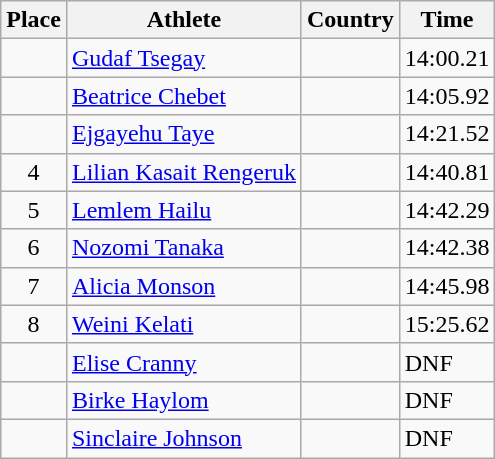<table class="wikitable">
<tr>
<th>Place</th>
<th>Athlete</th>
<th>Country</th>
<th>Time</th>
</tr>
<tr>
<td align=center></td>
<td><a href='#'>Gudaf Tsegay</a></td>
<td></td>
<td>14:00.21</td>
</tr>
<tr>
<td align=center></td>
<td><a href='#'>Beatrice Chebet</a></td>
<td></td>
<td>14:05.92</td>
</tr>
<tr>
<td align=center></td>
<td><a href='#'>Ejgayehu Taye</a></td>
<td></td>
<td>14:21.52</td>
</tr>
<tr>
<td align=center>4</td>
<td><a href='#'>Lilian Kasait Rengeruk</a></td>
<td></td>
<td>14:40.81</td>
</tr>
<tr>
<td align=center>5</td>
<td><a href='#'>Lemlem Hailu</a></td>
<td></td>
<td>14:42.29</td>
</tr>
<tr>
<td align=center>6</td>
<td><a href='#'>Nozomi Tanaka</a></td>
<td></td>
<td>14:42.38</td>
</tr>
<tr>
<td align=center>7</td>
<td><a href='#'>Alicia Monson</a></td>
<td></td>
<td>14:45.98</td>
</tr>
<tr>
<td align=center>8</td>
<td><a href='#'>Weini Kelati</a></td>
<td></td>
<td>15:25.62</td>
</tr>
<tr>
<td align=center></td>
<td><a href='#'>Elise Cranny</a></td>
<td></td>
<td>DNF</td>
</tr>
<tr>
<td align=center></td>
<td><a href='#'>Birke Haylom</a></td>
<td></td>
<td>DNF</td>
</tr>
<tr>
<td align=center></td>
<td><a href='#'>Sinclaire Johnson</a></td>
<td></td>
<td>DNF</td>
</tr>
</table>
